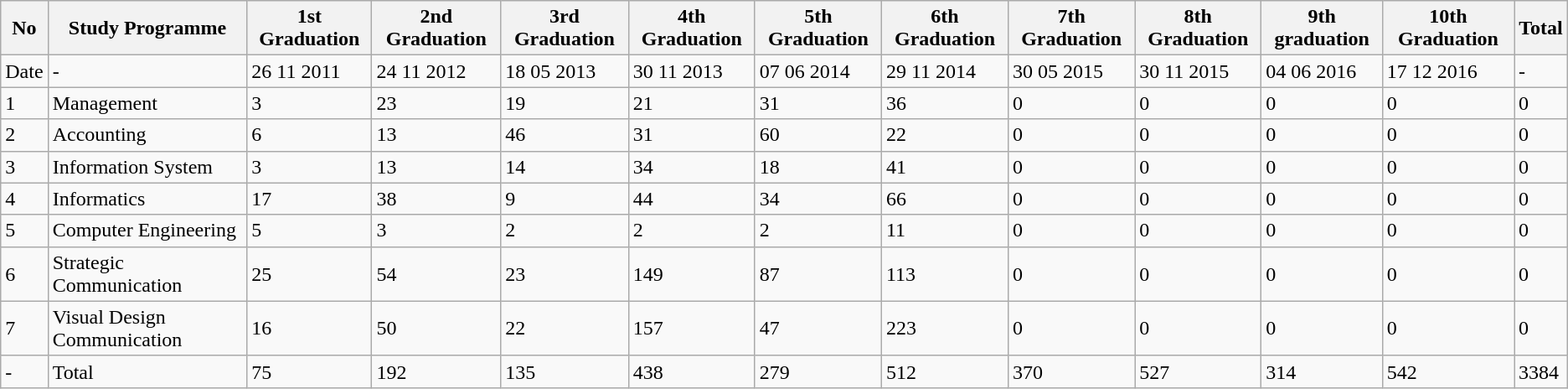<table class="wikitable sortable">
<tr>
<th>No</th>
<th>Study Programme</th>
<th>1st Graduation </th>
<th>2nd Graduation </th>
<th>3rd Graduation </th>
<th>4th Graduation </th>
<th>5th Graduation</th>
<th>6th  Graduation</th>
<th>7th Graduation</th>
<th>8th Graduation</th>
<th>9th graduation</th>
<th>10th Graduation</th>
<th>Total</th>
</tr>
<tr>
<td>Date</td>
<td>-</td>
<td>26 11 2011</td>
<td>24 11 2012</td>
<td>18 05 2013</td>
<td>30 11 2013</td>
<td>07 06 2014</td>
<td>29 11 2014</td>
<td>30 05 2015</td>
<td>30 11 2015</td>
<td>04 06 2016</td>
<td>17 12 2016</td>
<td>-</td>
</tr>
<tr>
<td>1</td>
<td>Management</td>
<td>3</td>
<td>23</td>
<td>19</td>
<td>21</td>
<td>31</td>
<td>36</td>
<td>0</td>
<td>0</td>
<td>0</td>
<td>0</td>
<td>0</td>
</tr>
<tr>
<td>2</td>
<td>Accounting</td>
<td>6</td>
<td>13</td>
<td>46</td>
<td>31</td>
<td>60</td>
<td>22</td>
<td>0</td>
<td>0</td>
<td>0</td>
<td>0</td>
<td>0</td>
</tr>
<tr>
<td>3</td>
<td>Information System</td>
<td>3</td>
<td>13</td>
<td>14</td>
<td>34</td>
<td>18</td>
<td>41</td>
<td>0</td>
<td>0</td>
<td>0</td>
<td>0</td>
<td>0</td>
</tr>
<tr>
<td>4</td>
<td>Informatics</td>
<td>17</td>
<td>38</td>
<td>9</td>
<td>44</td>
<td>34</td>
<td>66</td>
<td>0</td>
<td>0</td>
<td>0</td>
<td>0</td>
<td>0</td>
</tr>
<tr>
<td>5</td>
<td>Computer Engineering</td>
<td>5</td>
<td>3</td>
<td>2</td>
<td>2</td>
<td>2</td>
<td>11</td>
<td>0</td>
<td>0</td>
<td>0</td>
<td>0</td>
<td>0</td>
</tr>
<tr>
<td>6</td>
<td>Strategic Communication</td>
<td>25</td>
<td>54</td>
<td>23</td>
<td>149</td>
<td>87</td>
<td>113</td>
<td>0</td>
<td>0</td>
<td>0</td>
<td>0</td>
<td>0</td>
</tr>
<tr>
<td>7</td>
<td>Visual Design Communication</td>
<td>16</td>
<td>50</td>
<td>22</td>
<td>157</td>
<td>47</td>
<td>223</td>
<td>0</td>
<td>0</td>
<td>0</td>
<td>0</td>
<td>0</td>
</tr>
<tr>
<td>-</td>
<td>Total</td>
<td>75</td>
<td>192</td>
<td>135</td>
<td>438</td>
<td>279</td>
<td>512</td>
<td>370</td>
<td>527</td>
<td>314</td>
<td>542</td>
<td>3384</td>
</tr>
</table>
